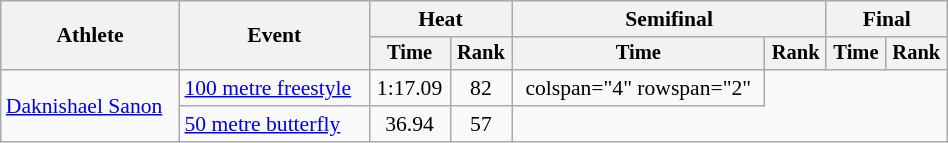<table class="wikitable" style="text-align:center; font-size:90%; width:50%;">
<tr>
<th rowspan="2">Athlete</th>
<th rowspan="2">Event</th>
<th colspan="2">Heat</th>
<th colspan="2">Semifinal</th>
<th colspan="2">Final</th>
</tr>
<tr style="font-size:95%">
<th>Time</th>
<th>Rank</th>
<th>Time</th>
<th>Rank</th>
<th>Time</th>
<th>Rank</th>
</tr>
<tr>
<td align=left rowspan=2><a href='#'>Daknishael Sanon</a></td>
<td align=left><a href='#'>100 metre freestyle</a></td>
<td>1:17.09</td>
<td>82</td>
<td>colspan="4" rowspan="2" </td>
</tr>
<tr>
<td align=left><a href='#'>50 metre butterfly</a></td>
<td>36.94</td>
<td>57</td>
</tr>
</table>
